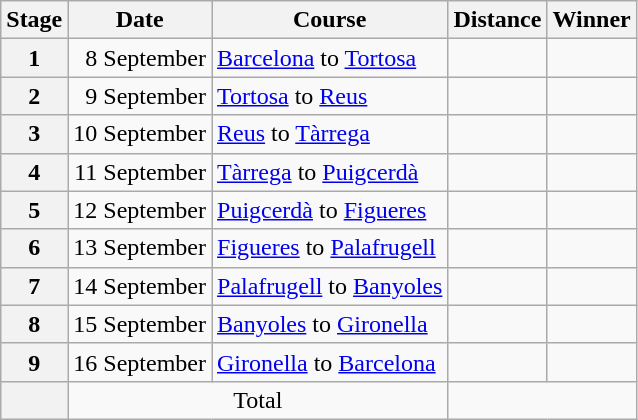<table class="wikitable">
<tr>
<th scope="col">Stage</th>
<th scope="col">Date</th>
<th scope="col">Course</th>
<th scope="col">Distance</th>
<th scope="col">Winner</th>
</tr>
<tr>
<th scope="row">1</th>
<td style="text-align:right">8 September</td>
<td><a href='#'>Barcelona</a> to <a href='#'>Tortosa</a></td>
<td style="text-align:center;"></td>
<td></td>
</tr>
<tr>
<th scope="row">2</th>
<td style="text-align:right">9 September</td>
<td><a href='#'>Tortosa</a> to <a href='#'>Reus</a></td>
<td style="text-align:center;"></td>
<td></td>
</tr>
<tr>
<th scope="row">3</th>
<td style="text-align:right">10 September</td>
<td><a href='#'>Reus</a> to <a href='#'>Tàrrega</a></td>
<td style="text-align:center;"></td>
<td></td>
</tr>
<tr>
<th scope="row">4</th>
<td style="text-align:right">11 September</td>
<td><a href='#'>Tàrrega</a> to <a href='#'>Puigcerdà</a></td>
<td style="text-align:center;"></td>
<td></td>
</tr>
<tr>
<th scope="row">5</th>
<td style="text-align:right">12 September</td>
<td><a href='#'>Puigcerdà</a> to <a href='#'>Figueres</a></td>
<td style="text-align:center;"></td>
<td></td>
</tr>
<tr>
<th scope="row">6</th>
<td style="text-align:right">13 September</td>
<td><a href='#'>Figueres</a> to <a href='#'>Palafrugell</a></td>
<td style="text-align:center;"></td>
<td></td>
</tr>
<tr>
<th scope="row">7</th>
<td style="text-align:right">14 September</td>
<td><a href='#'>Palafrugell</a> to <a href='#'>Banyoles</a></td>
<td style="text-align:center;"></td>
<td></td>
</tr>
<tr>
<th scope="row">8</th>
<td style="text-align:right">15 September</td>
<td><a href='#'>Banyoles</a> to <a href='#'>Gironella</a></td>
<td style="text-align:center;"></td>
<td></td>
</tr>
<tr>
<th scope="row">9</th>
<td style="text-align:right">16 September</td>
<td><a href='#'>Gironella</a> to <a href='#'>Barcelona</a></td>
<td style="text-align:center;"></td>
<td></td>
</tr>
<tr>
<th scope="row"></th>
<td colspan="2" style="text-align:center">Total</td>
<td colspan="5" style="text-align:center"></td>
</tr>
</table>
